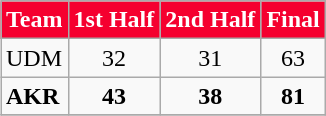<table class="wikitable" align=right>
<tr style="background: #F5002F; color: #FFFFFF">
<td><strong>Team</strong></td>
<td><strong>1st Half</strong></td>
<td><strong>2nd Half</strong></td>
<td><strong>Final</strong></td>
</tr>
<tr>
<td>UDM</td>
<td align=center>32</td>
<td align=center>31</td>
<td align=center>63</td>
</tr>
<tr>
<td><strong>AKR</strong></td>
<td align=center><strong>43</strong></td>
<td align=center><strong>38</strong></td>
<td align=center><strong>81</strong></td>
</tr>
<tr>
</tr>
</table>
